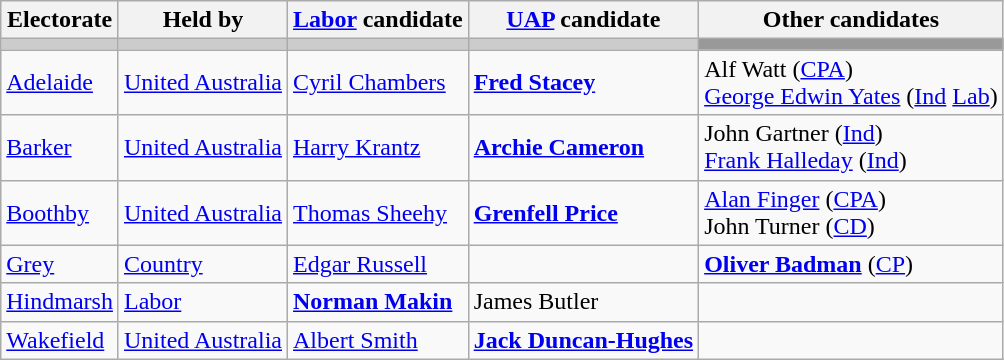<table class="wikitable">
<tr>
<th>Electorate</th>
<th>Held by</th>
<th><a href='#'>Labor</a> candidate</th>
<th><a href='#'>UAP</a> candidate</th>
<th>Other candidates</th>
</tr>
<tr bgcolor="#cccccc">
<td></td>
<td></td>
<td></td>
<td></td>
<td bgcolor="#999999"></td>
</tr>
<tr>
<td><a href='#'>Adelaide</a></td>
<td><a href='#'>United Australia</a></td>
<td><a href='#'>Cyril Chambers</a></td>
<td><strong><a href='#'>Fred Stacey</a></strong></td>
<td>Alf Watt (<a href='#'>CPA</a>)<br><a href='#'>George Edwin Yates</a> (<a href='#'>Ind</a> <a href='#'>Lab</a>)</td>
</tr>
<tr>
<td><a href='#'>Barker</a></td>
<td><a href='#'>United Australia</a></td>
<td><a href='#'>Harry Krantz</a></td>
<td><strong><a href='#'>Archie Cameron</a></strong></td>
<td>John Gartner (<a href='#'>Ind</a>)<br><a href='#'>Frank Halleday</a> (<a href='#'>Ind</a>)</td>
</tr>
<tr>
<td><a href='#'>Boothby</a></td>
<td><a href='#'>United Australia</a></td>
<td><a href='#'>Thomas Sheehy</a></td>
<td><strong><a href='#'>Grenfell Price</a></strong></td>
<td><a href='#'>Alan Finger</a> (<a href='#'>CPA</a>)<br>John Turner (<a href='#'>CD</a>)</td>
</tr>
<tr>
<td><a href='#'>Grey</a></td>
<td><a href='#'>Country</a></td>
<td><a href='#'>Edgar Russell</a></td>
<td></td>
<td><strong><a href='#'>Oliver Badman</a></strong> (<a href='#'>CP</a>)</td>
</tr>
<tr>
<td><a href='#'>Hindmarsh</a></td>
<td><a href='#'>Labor</a></td>
<td><strong><a href='#'>Norman Makin</a></strong></td>
<td>James Butler</td>
<td></td>
</tr>
<tr>
<td><a href='#'>Wakefield</a></td>
<td><a href='#'>United Australia</a></td>
<td><a href='#'>Albert Smith</a></td>
<td><strong><a href='#'>Jack Duncan-Hughes</a></strong></td>
<td></td>
</tr>
</table>
